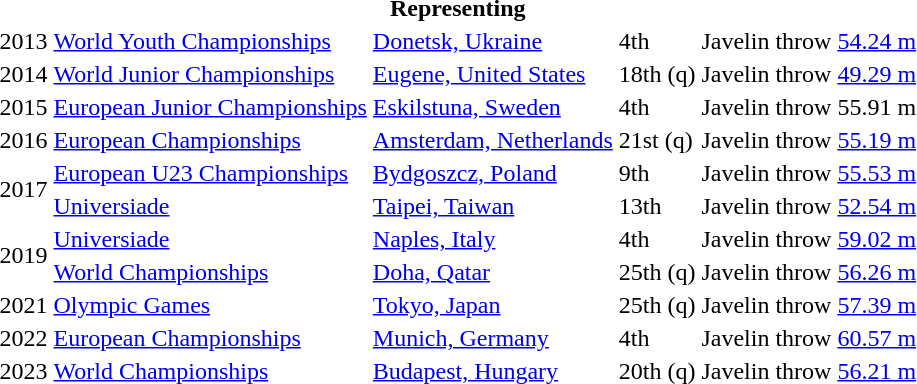<table>
<tr>
<th colspan="6">Representing </th>
</tr>
<tr>
<td>2013</td>
<td><a href='#'>World Youth Championships</a></td>
<td><a href='#'>Donetsk, Ukraine</a></td>
<td>4th</td>
<td>Javelin throw</td>
<td><a href='#'>54.24 m</a></td>
</tr>
<tr>
<td>2014</td>
<td><a href='#'>World Junior Championships</a></td>
<td><a href='#'>Eugene, United States</a></td>
<td>18th (q)</td>
<td>Javelin throw</td>
<td><a href='#'>49.29 m</a></td>
</tr>
<tr>
<td>2015</td>
<td><a href='#'>European Junior Championships</a></td>
<td><a href='#'>Eskilstuna, Sweden</a></td>
<td>4th</td>
<td>Javelin throw</td>
<td>55.91 m</td>
</tr>
<tr>
<td>2016</td>
<td><a href='#'>European Championships</a></td>
<td><a href='#'>Amsterdam, Netherlands</a></td>
<td>21st (q)</td>
<td>Javelin throw</td>
<td><a href='#'>55.19 m</a></td>
</tr>
<tr>
<td rowspan=2>2017</td>
<td><a href='#'>European U23 Championships</a></td>
<td><a href='#'>Bydgoszcz, Poland</a></td>
<td>9th</td>
<td>Javelin throw</td>
<td><a href='#'>55.53 m</a></td>
</tr>
<tr>
<td><a href='#'>Universiade</a></td>
<td><a href='#'>Taipei, Taiwan</a></td>
<td>13th</td>
<td>Javelin throw</td>
<td><a href='#'>52.54 m</a></td>
</tr>
<tr>
<td rowspan=2>2019</td>
<td><a href='#'>Universiade</a></td>
<td><a href='#'>Naples, Italy</a></td>
<td>4th</td>
<td>Javelin throw</td>
<td><a href='#'>59.02 m</a></td>
</tr>
<tr>
<td><a href='#'>World Championships</a></td>
<td><a href='#'>Doha, Qatar</a></td>
<td>25th (q)</td>
<td>Javelin throw</td>
<td><a href='#'>56.26 m</a></td>
</tr>
<tr>
<td>2021</td>
<td><a href='#'>Olympic Games</a></td>
<td><a href='#'>Tokyo, Japan</a></td>
<td>25th (q)</td>
<td>Javelin throw</td>
<td><a href='#'>57.39 m</a></td>
</tr>
<tr>
<td>2022</td>
<td><a href='#'>European Championships</a></td>
<td><a href='#'>Munich, Germany</a></td>
<td>4th</td>
<td>Javelin throw</td>
<td><a href='#'>60.57 m</a></td>
</tr>
<tr>
<td>2023</td>
<td><a href='#'>World Championships</a></td>
<td><a href='#'>Budapest, Hungary</a></td>
<td>20th (q)</td>
<td>Javelin throw</td>
<td><a href='#'>56.21 m</a></td>
</tr>
</table>
